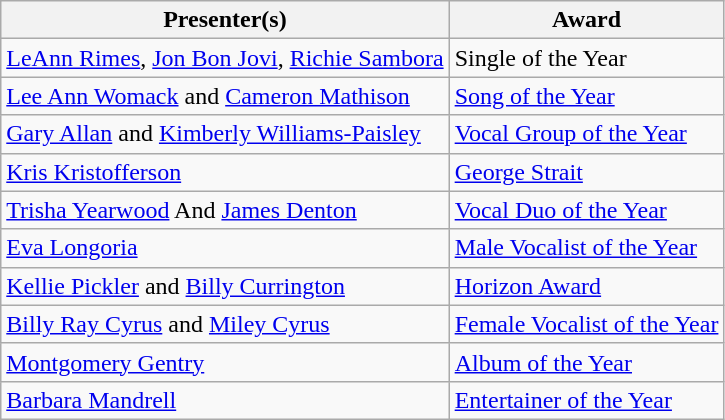<table class="wikitable">
<tr>
<th>Presenter(s)</th>
<th>Award</th>
</tr>
<tr>
<td><a href='#'>LeAnn Rimes</a>, <a href='#'>Jon Bon Jovi</a>, <a href='#'>Richie Sambora</a></td>
<td>Single of the Year</td>
</tr>
<tr>
<td><a href='#'>Lee Ann Womack</a> and <a href='#'>Cameron Mathison</a></td>
<td><a href='#'>Song of the Year</a></td>
</tr>
<tr>
<td><a href='#'>Gary Allan</a> and <a href='#'>Kimberly Williams-Paisley</a></td>
<td><a href='#'>Vocal Group of the Year</a></td>
</tr>
<tr>
<td><a href='#'>Kris Kristofferson</a></td>
<td><a href='#'>George Strait</a></td>
</tr>
<tr>
<td><a href='#'>Trisha Yearwood</a> And <a href='#'>James Denton</a></td>
<td><a href='#'>Vocal Duo of the Year</a></td>
</tr>
<tr>
<td><a href='#'>Eva Longoria</a></td>
<td><a href='#'>Male Vocalist of the Year</a></td>
</tr>
<tr>
<td><a href='#'>Kellie Pickler</a> and <a href='#'>Billy Currington</a></td>
<td><a href='#'>Horizon Award</a></td>
</tr>
<tr>
<td><a href='#'>Billy Ray Cyrus</a> and <a href='#'>Miley Cyrus</a></td>
<td><a href='#'>Female Vocalist of the Year</a></td>
</tr>
<tr>
<td><a href='#'>Montgomery Gentry</a></td>
<td><a href='#'>Album of the Year</a></td>
</tr>
<tr>
<td><a href='#'>Barbara Mandrell</a></td>
<td><a href='#'>Entertainer of the Year</a></td>
</tr>
</table>
